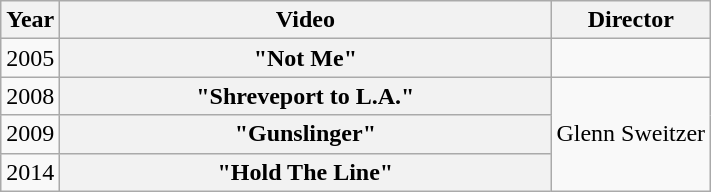<table class="wikitable plainrowheaders">
<tr>
<th>Year</th>
<th style="width:20em;">Video</th>
<th>Director</th>
</tr>
<tr>
<td>2005</td>
<th scope="row">"Not Me"</th>
<td></td>
</tr>
<tr>
<td>2008</td>
<th scope="row">"Shreveport to L.A."</th>
<td rowspan="3">Glenn Sweitzer</td>
</tr>
<tr>
<td>2009</td>
<th scope="row">"Gunslinger"</th>
</tr>
<tr>
<td>2014</td>
<th scope="row">"Hold The Line"</th>
</tr>
</table>
